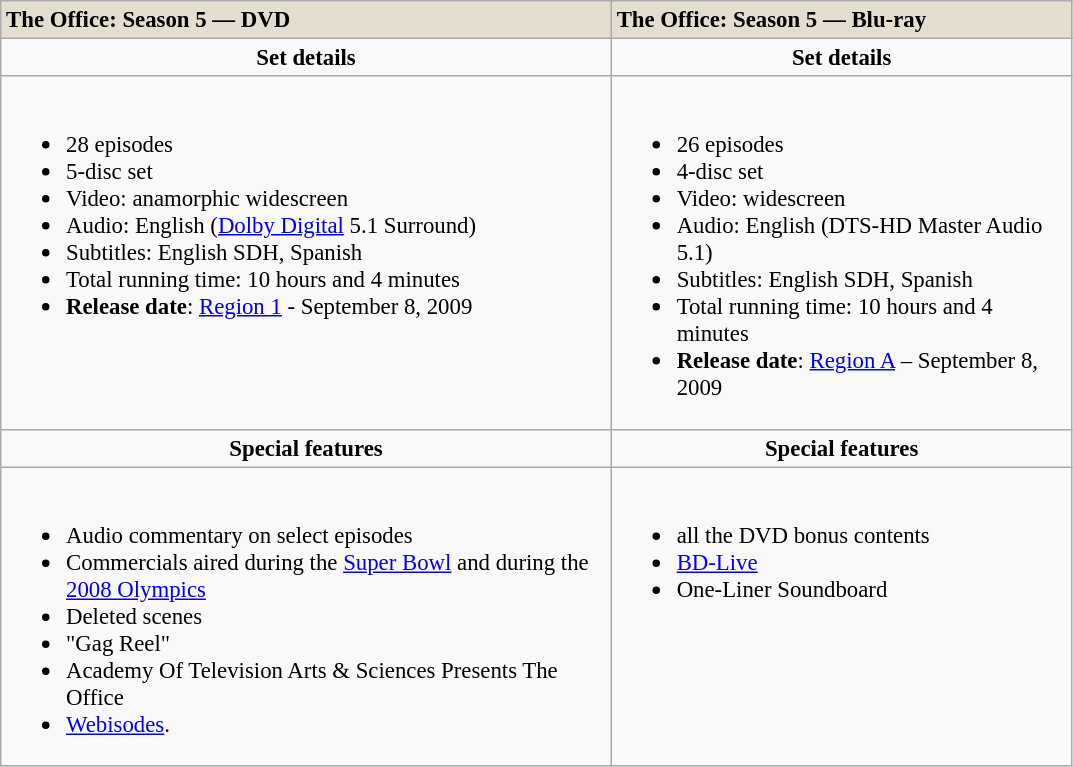<table class="wikitable" style="font-size: 95%;">
<tr style="background:#EFEFEF">
<td style="background-color: #E4DED0;"><strong>The Office: Season 5 — DVD</strong></td>
<td style="background-color: #E4DED0;"><strong>The Office: Season 5 — Blu-ray</strong></td>
</tr>
<tr valign="top">
<td align="center" width="400"><strong>Set details</strong></td>
<td align="center" width="300"><strong>Set details</strong></td>
</tr>
<tr valign="top">
<td align="left" width="400"><br><ul><li>28 episodes</li><li>5-disc set</li><li>Video: anamorphic widescreen</li><li>Audio: English (<a href='#'>Dolby Digital</a> 5.1 Surround)</li><li>Subtitles: English SDH, Spanish</li><li>Total running time: 10 hours and 4 minutes</li><li><strong>Release date</strong>: <a href='#'>Region 1</a> - September 8, 2009</li></ul></td>
<td align="left" width="300"><br><ul><li>26 episodes</li><li>4-disc set</li><li>Video: widescreen</li><li>Audio: English (DTS-HD Master Audio 5.1)</li><li>Subtitles: English SDH, Spanish</li><li>Total running time: 10 hours and 4 minutes</li><li><strong>Release date</strong>: <a href='#'>Region A</a> – September 8, 2009</li></ul></td>
</tr>
<tr valign="top">
<td align="center" width="400"><strong>Special features</strong></td>
<td width="300" align="center"><strong>Special features</strong></td>
</tr>
<tr valign="top">
<td align="left" width="400"><br><ul><li>Audio commentary on select episodes</li><li>Commercials aired during the <a href='#'>Super Bowl</a> and during the <a href='#'>2008 Olympics</a></li><li>Deleted scenes</li><li>"Gag Reel"</li><li>Academy Of Television Arts & Sciences Presents The Office</li><li><a href='#'>Webisodes</a>.</li></ul></td>
<td align="left" width="300"><br><ul><li>all the DVD bonus contents</li><li><a href='#'>BD-Live</a></li><li>One-Liner Soundboard</li></ul></td>
</tr>
</table>
